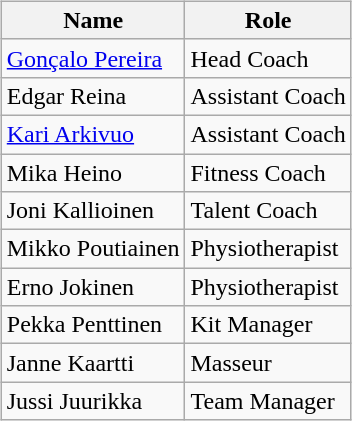<table>
<tr>
<td valign="top"><br><table class="wikitable">
<tr>
<th>Name</th>
<th>Role</th>
</tr>
<tr>
<td> <a href='#'>Gonçalo Pereira</a></td>
<td>Head Coach</td>
</tr>
<tr>
<td> Edgar Reina</td>
<td>Assistant Coach</td>
</tr>
<tr>
<td> <a href='#'>Kari Arkivuo</a></td>
<td>Assistant Coach</td>
</tr>
<tr>
<td> Mika Heino</td>
<td>Fitness Coach</td>
</tr>
<tr>
<td> Joni Kallioinen</td>
<td>Talent Coach</td>
</tr>
<tr>
<td> Mikko Poutiainen</td>
<td>Physiotherapist</td>
</tr>
<tr>
<td> Erno Jokinen</td>
<td>Physiotherapist</td>
</tr>
<tr>
<td> Pekka Penttinen</td>
<td>Kit Manager</td>
</tr>
<tr>
<td> Janne Kaartti</td>
<td>Masseur</td>
</tr>
<tr>
<td> Jussi Juurikka</td>
<td>Team Manager</td>
</tr>
</table>
</td>
</tr>
</table>
